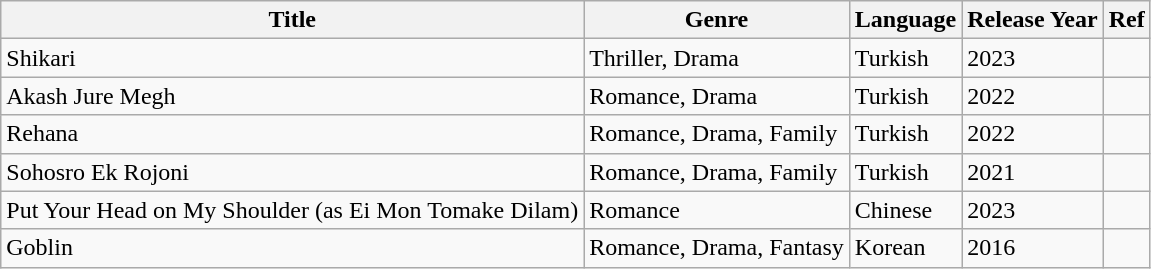<table class="wikitable">
<tr>
<th>Title</th>
<th>Genre</th>
<th>Language</th>
<th>Release Year</th>
<th>Ref</th>
</tr>
<tr>
<td>Shikari</td>
<td>Thriller, Drama</td>
<td>Turkish</td>
<td>2023</td>
<td></td>
</tr>
<tr>
<td>Akash Jure Megh</td>
<td>Romance, Drama</td>
<td>Turkish</td>
<td>2022</td>
<td></td>
</tr>
<tr>
<td>Rehana</td>
<td>Romance, Drama, Family</td>
<td>Turkish</td>
<td>2022</td>
<td></td>
</tr>
<tr>
<td>Sohosro Ek Rojoni</td>
<td>Romance, Drama, Family</td>
<td>Turkish</td>
<td>2021</td>
<td></td>
</tr>
<tr>
<td>Put Your Head on My Shoulder (as Ei Mon Tomake Dilam)</td>
<td>Romance</td>
<td>Chinese</td>
<td>2023</td>
<td></td>
</tr>
<tr>
<td>Goblin</td>
<td>Romance, Drama, Fantasy</td>
<td>Korean</td>
<td>2016</td>
<td></td>
</tr>
</table>
